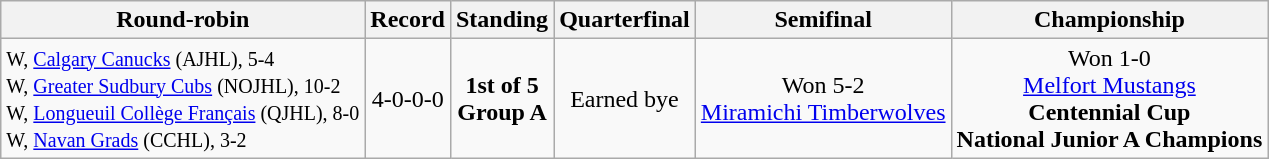<table class="wikitable" style="text-align:center;">
<tr>
<th>Round-robin</th>
<th>Record</th>
<th>Standing</th>
<th>Quarterfinal</th>
<th>Semifinal</th>
<th>Championship</th>
</tr>
<tr>
<td align=left><small>W, <a href='#'>Calgary Canucks</a> (AJHL), 5-4<br>W, <a href='#'>Greater Sudbury Cubs</a> (NOJHL), 10-2<br>W, <a href='#'>Longueuil Collège Français</a> (QJHL), 8-0<br>W, <a href='#'>Navan Grads</a> (CCHL), 3-2</small></td>
<td>4-0-0-0</td>
<td><strong>1st of 5 <br>Group A</strong></td>
<td>Earned bye</td>
<td>Won   5-2<br><a href='#'>Miramichi Timberwolves</a></td>
<td>Won    1-0<br><a href='#'>Melfort Mustangs</a><br><strong>Centennial Cup<br> National Junior A Champions</strong></td>
</tr>
</table>
